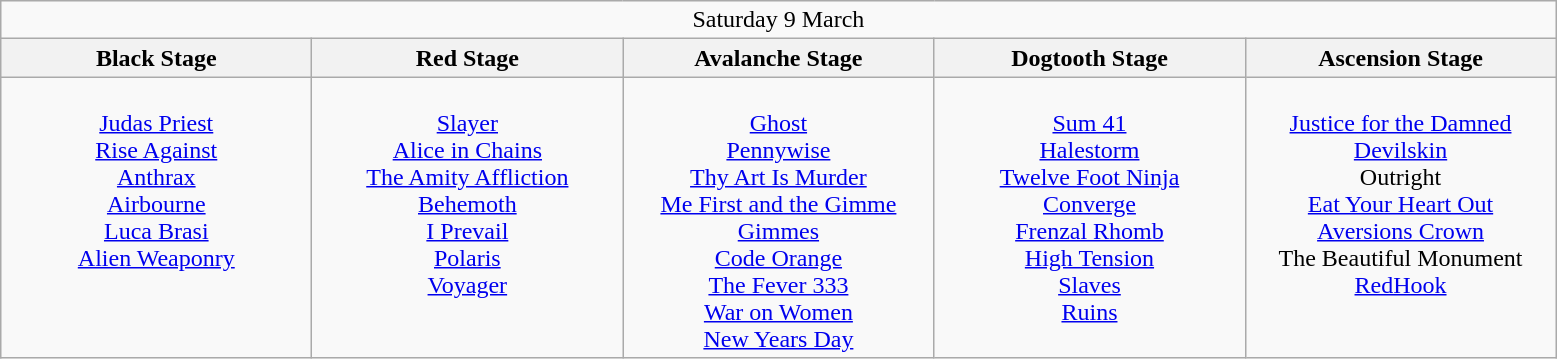<table class="wikitable">
<tr>
<td colspan="5" style="text-align:center;">Saturday 9 March</td>
</tr>
<tr>
<th>Black Stage</th>
<th>Red Stage</th>
<th>Avalanche Stage</th>
<th>Dogtooth Stage</th>
<th>Ascension Stage</th>
</tr>
<tr>
<td style="text-align:center; vertical-align:top; width:200px;"><br><a href='#'>Judas Priest</a> <br>
<a href='#'>Rise Against</a> <br>
<a href='#'>Anthrax</a> <br>
<a href='#'>Airbourne</a> <br>
<a href='#'>Luca Brasi</a> <br>
<a href='#'>Alien Weaponry</a> <br></td>
<td style="text-align:center; vertical-align:top; width:200px;"><br><a href='#'>Slayer</a> <br>
<a href='#'>Alice in Chains</a> <br>
<a href='#'>The Amity Affliction</a> <br>
<a href='#'>Behemoth</a> <br>
<a href='#'>I Prevail</a> <br>
<a href='#'>Polaris</a> <br>
<a href='#'>Voyager</a> <br></td>
<td style="text-align:center; vertical-align:top; width:200px;"><br><a href='#'>Ghost</a> <br>
<a href='#'>Pennywise</a> <br>
<a href='#'>Thy Art Is Murder</a> <br>
<a href='#'>Me First and the Gimme Gimmes</a> <br>
<a href='#'>Code Orange</a> <br>
<a href='#'>The Fever 333</a> <br>
<a href='#'>War on Women</a> <br>
<a href='#'>New Years Day</a> <br></td>
<td style="text-align:center; vertical-align:top; width:200px;"><br><a href='#'>Sum 41</a> <br>
<a href='#'>Halestorm</a> <br>
<a href='#'>Twelve Foot Ninja</a> <br>
<a href='#'>Converge</a> <br>
<a href='#'>Frenzal Rhomb</a> <br>
<a href='#'>High Tension</a> <br>
<a href='#'>Slaves</a> <br>
<a href='#'>Ruins</a> <br></td>
<td style="text-align:center; vertical-align:top; width:200px;"><br><a href='#'>Justice for the Damned</a> <br>
<a href='#'>Devilskin</a> <br>
Outright <br>
<a href='#'>Eat Your Heart Out</a> <br>
<a href='#'>Aversions Crown</a> <br>
The Beautiful Monument <br>
<a href='#'>RedHook</a> <br></td>
</tr>
</table>
